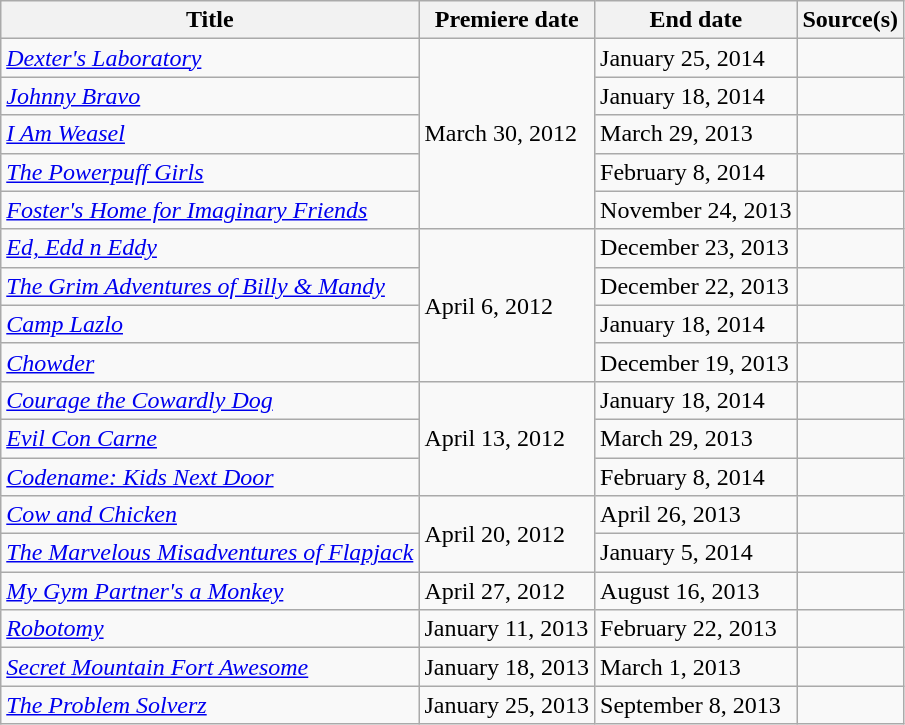<table class="wikitable sortable">
<tr>
<th>Title</th>
<th>Premiere date</th>
<th>End date</th>
<th>Source(s)</th>
</tr>
<tr>
<td><em><a href='#'>Dexter's Laboratory</a></em></td>
<td rowspan=5>March 30, 2012</td>
<td>January 25, 2014</td>
<td></td>
</tr>
<tr>
<td><em><a href='#'>Johnny Bravo</a></em></td>
<td>January 18, 2014</td>
<td></td>
</tr>
<tr>
<td><em><a href='#'>I Am Weasel</a></em></td>
<td>March 29, 2013</td>
<td></td>
</tr>
<tr>
<td><em><a href='#'>The Powerpuff Girls</a></em></td>
<td>February 8, 2014</td>
<td></td>
</tr>
<tr>
<td><em><a href='#'>Foster's Home for Imaginary Friends</a></em></td>
<td>November 24, 2013</td>
<td></td>
</tr>
<tr>
<td><em><a href='#'>Ed, Edd n Eddy</a></em></td>
<td rowspan=4>April 6, 2012</td>
<td>December 23, 2013</td>
<td></td>
</tr>
<tr>
<td><em><a href='#'>The Grim Adventures of Billy & Mandy</a></em></td>
<td>December 22, 2013</td>
<td></td>
</tr>
<tr>
<td><em><a href='#'>Camp Lazlo</a></em></td>
<td>January 18, 2014</td>
<td></td>
</tr>
<tr>
<td><em><a href='#'>Chowder</a></em></td>
<td>December 19, 2013</td>
<td></td>
</tr>
<tr>
<td><em><a href='#'>Courage the Cowardly Dog</a></em></td>
<td rowspan=3>April 13, 2012</td>
<td>January 18, 2014</td>
<td></td>
</tr>
<tr>
<td><em><a href='#'>Evil Con Carne</a></em></td>
<td>March 29, 2013</td>
<td></td>
</tr>
<tr>
<td><em><a href='#'>Codename: Kids Next Door</a></em></td>
<td>February 8, 2014</td>
<td></td>
</tr>
<tr>
<td><em><a href='#'>Cow and Chicken</a></em></td>
<td rowspan=2>April 20, 2012</td>
<td>April 26, 2013</td>
<td></td>
</tr>
<tr>
<td><em><a href='#'>The Marvelous Misadventures of Flapjack</a></em></td>
<td>January 5, 2014</td>
<td></td>
</tr>
<tr>
<td><em><a href='#'>My Gym Partner's a Monkey</a></em></td>
<td>April 27, 2012</td>
<td>August 16, 2013</td>
<td></td>
</tr>
<tr>
<td><em><a href='#'>Robotomy</a></em></td>
<td>January 11, 2013</td>
<td>February 22, 2013</td>
<td></td>
</tr>
<tr>
<td><em><a href='#'>Secret Mountain Fort Awesome</a></em></td>
<td>January 18, 2013</td>
<td>March 1, 2013</td>
<td></td>
</tr>
<tr>
<td><em><a href='#'>The Problem Solverz</a></em></td>
<td>January 25, 2013</td>
<td>September 8, 2013</td>
<td></td>
</tr>
</table>
